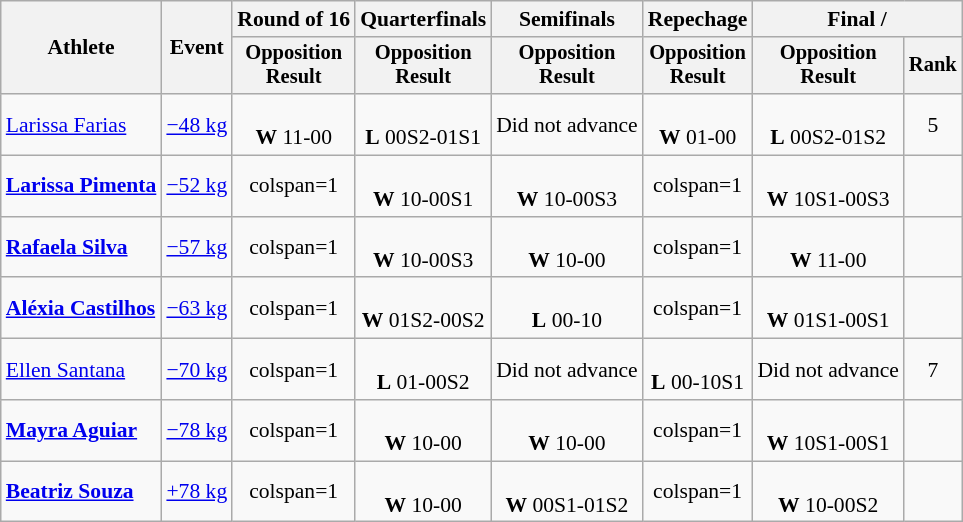<table class="wikitable" style="font-size:90%">
<tr>
<th rowspan=2>Athlete</th>
<th rowspan=2>Event</th>
<th>Round of 16</th>
<th>Quarterfinals</th>
<th>Semifinals</th>
<th>Repechage</th>
<th colspan=2>Final / </th>
</tr>
<tr style="font-size:95%">
<th>Opposition<br>Result</th>
<th>Opposition<br>Result</th>
<th>Opposition<br>Result</th>
<th>Opposition<br>Result</th>
<th>Opposition<br>Result</th>
<th>Rank</th>
</tr>
<tr align=center>
<td align=left><a href='#'>Larissa Farias</a></td>
<td align=left><a href='#'>−48 kg</a></td>
<td><br><strong>W</strong> 11-00</td>
<td><br><strong>L</strong> 00S2-01S1</td>
<td>Did not advance</td>
<td><br><strong>W</strong> 01-00</td>
<td><br><strong>L</strong> 00S2-01S2</td>
<td>5</td>
</tr>
<tr align=center>
<td align=left><strong><a href='#'>Larissa Pimenta</a></strong></td>
<td align=left><a href='#'>−52 kg</a></td>
<td>colspan=1 </td>
<td><br><strong>W</strong> 10-00S1</td>
<td><br><strong>W</strong> 10-00S3</td>
<td>colspan=1 </td>
<td><br><strong>W</strong> 10S1-00S3</td>
<td></td>
</tr>
<tr align=center>
<td align=left><strong><a href='#'>Rafaela Silva</a></strong></td>
<td align=left><a href='#'>−57 kg</a></td>
<td>colspan=1 </td>
<td><br><strong>W</strong> 10-00S3</td>
<td><br><strong>W</strong> 10-00</td>
<td>colspan=1 </td>
<td><br><strong>W</strong> 11-00</td>
<td> </td>
</tr>
<tr align=center>
<td align=left><strong><a href='#'>Aléxia Castilhos</a></strong></td>
<td align=left><a href='#'>−63 kg</a></td>
<td>colspan=1 </td>
<td><br><strong>W</strong> 01S2-00S2</td>
<td><br><strong>L</strong> 00-10</td>
<td>colspan=1 </td>
<td><br><strong>W</strong> 01S1-00S1</td>
<td></td>
</tr>
<tr align=center>
<td align=left><a href='#'>Ellen Santana</a></td>
<td align=left><a href='#'>−70 kg</a></td>
<td>colspan=1 </td>
<td><br><strong>L</strong> 01-00S2</td>
<td>Did not advance</td>
<td><br><strong>L</strong> 00-10S1</td>
<td>Did not advance</td>
<td>7</td>
</tr>
<tr align=center>
<td align=left><strong><a href='#'>Mayra Aguiar</a></strong></td>
<td align=left><a href='#'>−78 kg</a></td>
<td>colspan=1 </td>
<td><br><strong>W</strong> 10-00</td>
<td><br><strong>W</strong> 10-00</td>
<td>colspan=1 </td>
<td><br><strong>W</strong> 10S1-00S1</td>
<td></td>
</tr>
<tr align=center>
<td align=left><strong><a href='#'>Beatriz Souza</a></strong></td>
<td align=left><a href='#'>+78 kg</a></td>
<td>colspan=1 </td>
<td><br><strong>W</strong> 10-00</td>
<td><br><strong>W</strong> 00S1-01S2</td>
<td>colspan=1 </td>
<td><br><strong>W</strong> 10-00S2</td>
<td></td>
</tr>
</table>
